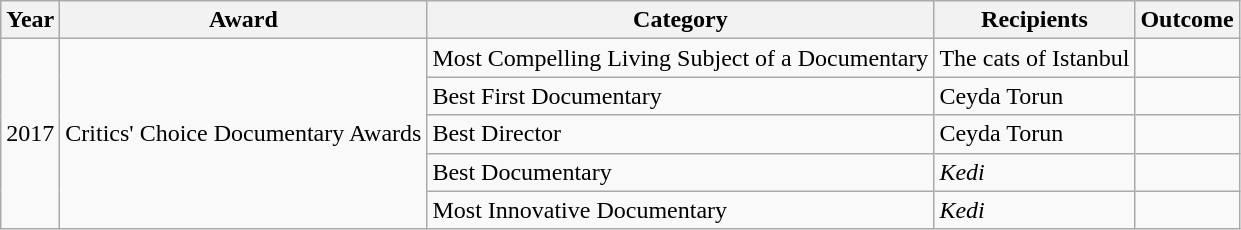<table class="wikitable sortable">
<tr>
<th>Year</th>
<th>Award</th>
<th>Category</th>
<th>Recipients</th>
<th>Outcome</th>
</tr>
<tr>
<td rowspan="5">2017</td>
<td rowspan="5">Critics' Choice Documentary Awards</td>
<td>Most Compelling Living Subject of a Documentary</td>
<td>The cats of Istanbul</td>
<td></td>
</tr>
<tr>
<td>Best First Documentary</td>
<td>Ceyda Torun</td>
<td></td>
</tr>
<tr>
<td>Best Director</td>
<td>Ceyda Torun</td>
<td></td>
</tr>
<tr>
<td>Best Documentary</td>
<td><em>Kedi</em></td>
<td></td>
</tr>
<tr>
<td>Most Innovative Documentary</td>
<td><em>Kedi</em></td>
<td></td>
</tr>
</table>
